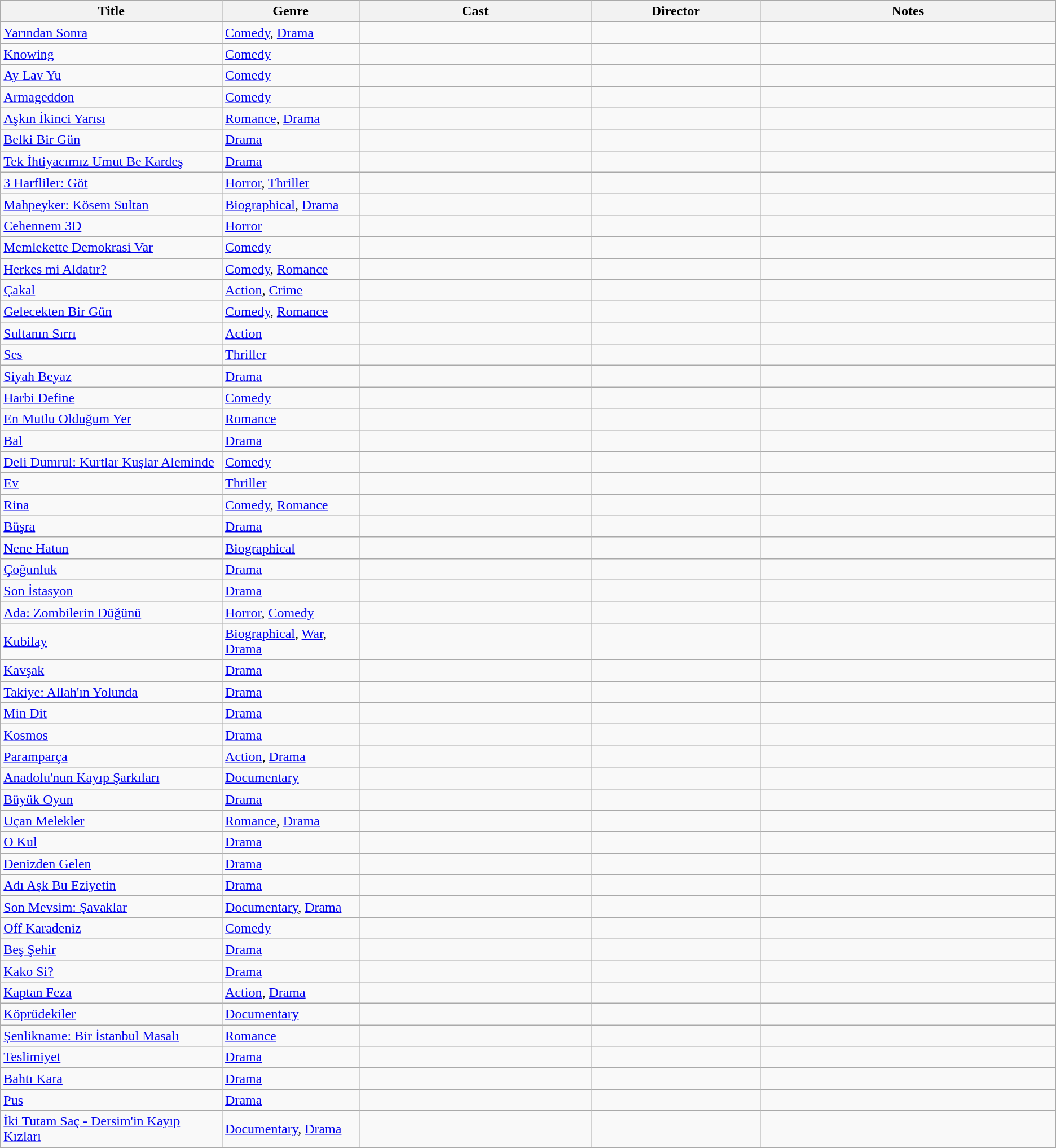<table class="wikitable sortable">
<tr>
<th width=21%>Title</th>
<th width=13%>Genre</th>
<th width=22%>Cast</th>
<th width=16%>Director</th>
<th width=28%>Notes</th>
</tr>
<tr>
</tr>
<tr>
<td><a href='#'>Yarından Sonra</a></td>
<td><a href='#'>Comedy</a>, <a href='#'>Drama</a></td>
<td></td>
<td></td>
<td></td>
</tr>
<tr>
<td><a href='#'>Knowing</a></td>
<td><a href='#'>Comedy</a></td>
<td></td>
<td></td>
<td></td>
</tr>
<tr>
<td><a href='#'>Ay Lav Yu</a></td>
<td><a href='#'>Comedy</a></td>
<td></td>
<td></td>
<td></td>
</tr>
<tr>
<td><a href='#'>Armageddon</a></td>
<td><a href='#'>Comedy</a></td>
<td></td>
<td></td>
<td></td>
</tr>
<tr>
<td><a href='#'>Aşkın İkinci Yarısı</a></td>
<td><a href='#'>Romance</a>, <a href='#'>Drama</a></td>
<td></td>
<td></td>
<td></td>
</tr>
<tr>
<td><a href='#'>Belki Bir Gün</a></td>
<td><a href='#'>Drama</a></td>
<td></td>
<td></td>
<td></td>
</tr>
<tr>
<td><a href='#'>Tek İhtiyacımız Umut Be Kardeş</a></td>
<td><a href='#'>Drama</a></td>
<td></td>
<td></td>
<td></td>
</tr>
<tr>
<td><a href='#'>3 Harfliler: Göt</a></td>
<td><a href='#'>Horror</a>, <a href='#'>Thriller</a></td>
<td></td>
<td></td>
<td></td>
</tr>
<tr>
<td><a href='#'>Mahpeyker: Kösem Sultan</a></td>
<td><a href='#'>Biographical</a>, <a href='#'>Drama</a></td>
<td></td>
<td></td>
<td></td>
</tr>
<tr>
<td><a href='#'>Cehennem 3D</a></td>
<td><a href='#'>Horror</a></td>
<td></td>
<td></td>
<td></td>
</tr>
<tr>
<td><a href='#'>Memlekette Demokrasi Var</a></td>
<td><a href='#'>Comedy</a></td>
<td></td>
<td></td>
<td></td>
</tr>
<tr>
<td><a href='#'>Herkes mi Aldatır?</a></td>
<td><a href='#'>Comedy</a>, <a href='#'>Romance</a></td>
<td></td>
<td></td>
<td></td>
</tr>
<tr>
<td><a href='#'>Çakal</a></td>
<td><a href='#'>Action</a>, <a href='#'>Crime</a></td>
<td></td>
<td></td>
<td></td>
</tr>
<tr>
<td><a href='#'>Gelecekten Bir Gün</a></td>
<td><a href='#'>Comedy</a>, <a href='#'>Romance</a></td>
<td></td>
<td></td>
<td></td>
</tr>
<tr>
<td><a href='#'>Sultanın Sırrı</a></td>
<td><a href='#'>Action</a></td>
<td></td>
<td></td>
<td></td>
</tr>
<tr>
<td><a href='#'>Ses</a></td>
<td><a href='#'>Thriller</a></td>
<td></td>
<td></td>
<td></td>
</tr>
<tr>
<td><a href='#'>Siyah Beyaz</a></td>
<td><a href='#'>Drama</a></td>
<td></td>
<td></td>
<td></td>
</tr>
<tr>
<td><a href='#'>Harbi Define</a></td>
<td><a href='#'>Comedy</a></td>
<td></td>
<td></td>
<td></td>
</tr>
<tr>
<td><a href='#'>En Mutlu Olduğum Yer</a></td>
<td><a href='#'>Romance</a></td>
<td></td>
<td></td>
<td></td>
</tr>
<tr>
<td><a href='#'>Bal</a></td>
<td><a href='#'>Drama</a></td>
<td></td>
<td></td>
<td></td>
</tr>
<tr>
<td><a href='#'>Deli Dumrul: Kurtlar Kuşlar Aleminde</a></td>
<td><a href='#'>Comedy</a></td>
<td></td>
<td></td>
<td></td>
</tr>
<tr>
<td><a href='#'>Ev</a></td>
<td><a href='#'>Thriller</a></td>
<td></td>
<td></td>
<td></td>
</tr>
<tr>
<td><a href='#'>Rina</a></td>
<td><a href='#'>Comedy</a>, <a href='#'>Romance</a></td>
<td></td>
<td></td>
<td></td>
</tr>
<tr>
<td><a href='#'>Büşra</a></td>
<td><a href='#'>Drama</a></td>
<td></td>
<td></td>
<td></td>
</tr>
<tr>
<td><a href='#'>Nene Hatun</a></td>
<td><a href='#'>Biographical</a></td>
<td></td>
<td></td>
<td></td>
</tr>
<tr>
<td><a href='#'>Çoğunluk</a></td>
<td><a href='#'>Drama</a></td>
<td></td>
<td></td>
<td></td>
</tr>
<tr>
<td><a href='#'>Son İstasyon</a></td>
<td><a href='#'>Drama</a></td>
<td></td>
<td></td>
<td></td>
</tr>
<tr>
<td><a href='#'>Ada: Zombilerin Düğünü</a></td>
<td><a href='#'>Horror</a>, <a href='#'>Comedy</a></td>
<td></td>
<td></td>
<td></td>
</tr>
<tr>
<td><a href='#'>Kubilay</a></td>
<td><a href='#'>Biographical</a>, <a href='#'>War</a>, <a href='#'>Drama</a></td>
<td></td>
<td></td>
<td></td>
</tr>
<tr>
<td><a href='#'>Kavşak</a></td>
<td><a href='#'>Drama</a></td>
<td></td>
<td></td>
<td></td>
</tr>
<tr>
<td><a href='#'>Takiye: Allah'ın Yolunda</a></td>
<td><a href='#'>Drama</a></td>
<td></td>
<td></td>
<td></td>
</tr>
<tr>
<td><a href='#'>Min Dit</a></td>
<td><a href='#'>Drama</a></td>
<td></td>
<td></td>
<td></td>
</tr>
<tr>
<td><a href='#'>Kosmos</a></td>
<td><a href='#'>Drama</a></td>
<td></td>
<td></td>
<td></td>
</tr>
<tr>
<td><a href='#'>Paramparça</a></td>
<td><a href='#'>Action</a>, <a href='#'>Drama</a></td>
<td></td>
<td></td>
<td></td>
</tr>
<tr>
<td><a href='#'>Anadolu'nun Kayıp Şarkıları</a></td>
<td><a href='#'>Documentary</a></td>
<td></td>
<td></td>
<td></td>
</tr>
<tr>
<td><a href='#'>Büyük Oyun</a></td>
<td><a href='#'>Drama</a></td>
<td></td>
<td></td>
<td></td>
</tr>
<tr>
<td><a href='#'>Uçan Melekler</a></td>
<td><a href='#'>Romance</a>, <a href='#'>Drama</a></td>
<td></td>
<td></td>
<td></td>
</tr>
<tr>
<td><a href='#'>O Kul</a></td>
<td><a href='#'>Drama</a></td>
<td></td>
<td></td>
<td></td>
</tr>
<tr>
<td><a href='#'>Denizden Gelen</a></td>
<td><a href='#'>Drama</a></td>
<td></td>
<td></td>
<td></td>
</tr>
<tr>
<td><a href='#'>Adı Aşk Bu Eziyetin</a></td>
<td><a href='#'>Drama</a></td>
<td></td>
<td></td>
<td></td>
</tr>
<tr>
<td><a href='#'>Son Mevsim: Şavaklar</a></td>
<td><a href='#'>Documentary</a>, <a href='#'>Drama</a></td>
<td></td>
<td></td>
<td></td>
</tr>
<tr>
<td><a href='#'>Off Karadeniz</a></td>
<td><a href='#'>Comedy</a></td>
<td></td>
<td></td>
<td></td>
</tr>
<tr>
<td><a href='#'>Beş Şehir</a></td>
<td><a href='#'>Drama</a></td>
<td></td>
<td></td>
<td></td>
</tr>
<tr>
<td><a href='#'>Kako Si?</a></td>
<td><a href='#'>Drama</a></td>
<td></td>
<td></td>
<td></td>
</tr>
<tr>
<td><a href='#'>Kaptan Feza</a></td>
<td><a href='#'>Action</a>, <a href='#'>Drama</a></td>
<td></td>
<td></td>
<td></td>
</tr>
<tr>
<td><a href='#'>Köprüdekiler</a></td>
<td><a href='#'>Documentary</a></td>
<td></td>
<td></td>
<td></td>
</tr>
<tr>
<td><a href='#'>Şenlikname: Bir İstanbul Masalı</a></td>
<td><a href='#'>Romance</a></td>
<td></td>
<td></td>
<td></td>
</tr>
<tr>
<td><a href='#'>Teslimiyet</a></td>
<td><a href='#'>Drama</a></td>
<td></td>
<td></td>
<td></td>
</tr>
<tr>
<td><a href='#'>Bahtı Kara</a></td>
<td><a href='#'>Drama</a></td>
<td></td>
<td></td>
<td></td>
</tr>
<tr>
<td><a href='#'>Pus</a></td>
<td><a href='#'>Drama</a></td>
<td></td>
<td></td>
<td></td>
</tr>
<tr>
<td><a href='#'>İki Tutam Saç - Dersim'in Kayıp Kızları</a></td>
<td><a href='#'>Documentary</a>, <a href='#'>Drama</a></td>
<td></td>
<td></td>
<td></td>
</tr>
<tr>
</tr>
</table>
